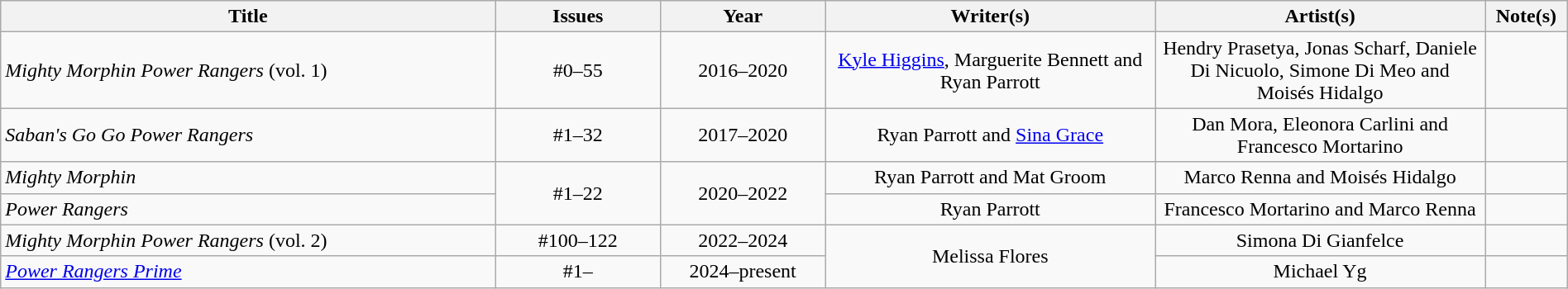<table class="wikitable" style="text-align: center; width:100%">
<tr>
<th scope="col" width="30%">Title</th>
<th scope="col" width="10%">Issues</th>
<th scope="col" width="10%">Year</th>
<th scope="col" width="20%">Writer(s)</th>
<th scope="col" width="20%">Artist(s)</th>
<th scope="col" width="05%">Note(s)</th>
</tr>
<tr>
<td style="text-align: left"><em>Mighty Morphin Power Rangers</em> (vol. 1)</td>
<td>#0–55</td>
<td>2016–2020</td>
<td><a href='#'>Kyle Higgins</a>, Marguerite Bennett and Ryan Parrott</td>
<td>Hendry Prasetya, Jonas Scharf, Daniele Di Nicuolo, Simone Di Meo and Moisés Hidalgo</td>
<td></td>
</tr>
<tr>
<td style="text-align: left"><em>Saban's Go Go Power Rangers</em></td>
<td>#1–32</td>
<td>2017–2020</td>
<td>Ryan Parrott and <a href='#'>Sina Grace</a></td>
<td>Dan Mora, Eleonora Carlini and Francesco Mortarino</td>
<td><em></em></td>
</tr>
<tr>
<td style="text-align: left"><em>Mighty Morphin</em></td>
<td rowspan="2">#1–22</td>
<td rowspan="2">2020–2022</td>
<td>Ryan Parrott and Mat Groom</td>
<td>Marco Renna and Moisés Hidalgo</td>
<td><em></em></td>
</tr>
<tr>
<td style="text-align: left"><em>Power Rangers</em></td>
<td>Ryan Parrott</td>
<td>Francesco Mortarino and Marco Renna</td>
<td><em></em></td>
</tr>
<tr>
<td style="text-align: left"><em>Mighty Morphin Power Rangers</em> (vol. 2)</td>
<td>#100–122</td>
<td>2022–2024</td>
<td rowspan="2">Melissa Flores</td>
<td>Simona Di Gianfelce</td>
<td></td>
</tr>
<tr>
<td style="text-align: left"><em><a href='#'>Power Rangers Prime</a></em></td>
<td>#1–</td>
<td>2024–present</td>
<td>Michael Yg</td>
<td></td>
</tr>
</table>
